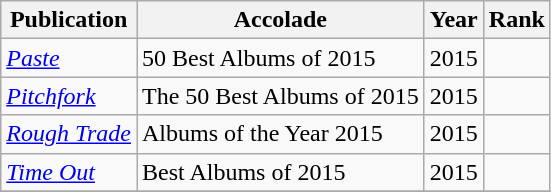<table class="sortable wikitable">
<tr>
<th>Publication</th>
<th>Accolade</th>
<th>Year</th>
<th>Rank</th>
</tr>
<tr>
<td><em><a href='#'>Paste</a></em></td>
<td>50 Best Albums of 2015</td>
<td>2015</td>
<td></td>
</tr>
<tr>
<td><em><a href='#'>Pitchfork</a></em></td>
<td>The 50 Best Albums of 2015</td>
<td>2015</td>
<td></td>
</tr>
<tr>
<td><em><a href='#'>Rough Trade</a></em></td>
<td>Albums of the Year 2015</td>
<td>2015</td>
<td></td>
</tr>
<tr>
<td><em><a href='#'>Time Out</a></em></td>
<td>Best Albums of 2015</td>
<td>2015</td>
<td></td>
</tr>
<tr>
</tr>
</table>
